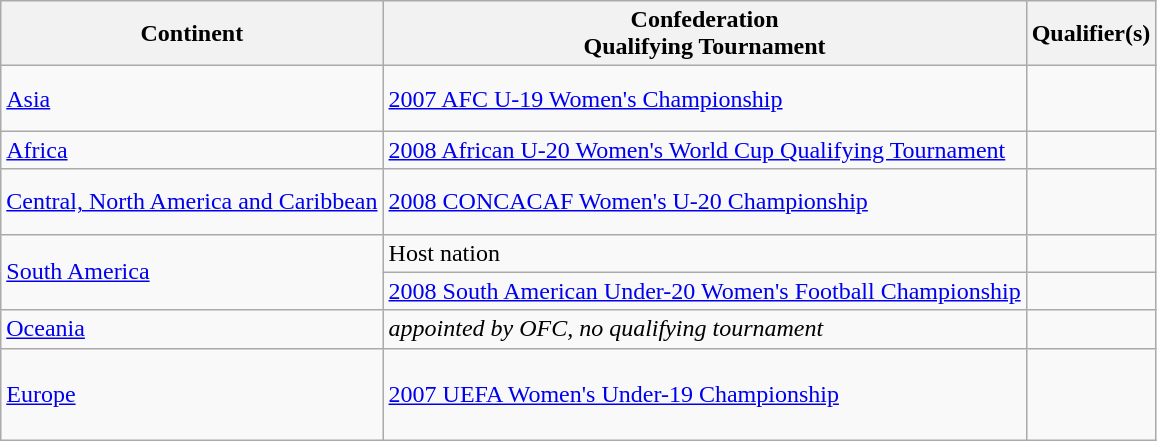<table class=wikitable>
<tr>
<th>Continent</th>
<th>Confederation <br> Qualifying Tournament</th>
<th>Qualifier(s)</th>
</tr>
<tr>
<td><a href='#'>Asia</a></td>
<td><a href='#'>2007 AFC U-19 Women's Championship </a></td>
<td><br><br></td>
</tr>
<tr>
<td><a href='#'>Africa</a></td>
<td><a href='#'>2008 African U-20 Women's World Cup Qualifying Tournament</a></td>
<td><br></td>
</tr>
<tr>
<td><a href='#'>Central, North America and Caribbean</a></td>
<td><a href='#'>2008 CONCACAF Women's U-20 Championship</a></td>
<td><br><br></td>
</tr>
<tr>
<td rowspan=2><a href='#'>South America</a></td>
<td>Host nation</td>
<td></td>
</tr>
<tr>
<td><a href='#'>2008 South American Under-20 Women's Football Championship</a></td>
<td> <br></td>
</tr>
<tr>
<td><a href='#'>Oceania</a></td>
<td><em>appointed by OFC, no qualifying tournament</em></td>
<td></td>
</tr>
<tr>
<td><a href='#'>Europe</a></td>
<td><a href='#'>2007 UEFA Women's Under-19 Championship</a></td>
<td><br><br><br></td>
</tr>
</table>
